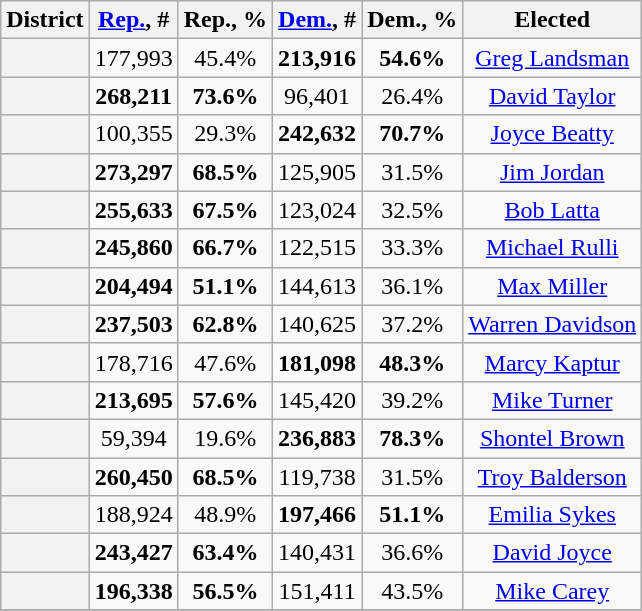<table class="wikitable sortable">
<tr>
<th>District</th>
<th><a href='#'>Rep.</a>, #</th>
<th>Rep., %</th>
<th><a href='#'>Dem.</a>, #</th>
<th>Dem., %</th>
<th>Elected</th>
</tr>
<tr align="center">
<th></th>
<td>177,993</td>
<td>45.4%</td>
<td><strong>213,916</strong></td>
<td><strong>54.6%</strong></td>
<td><a href='#'>Greg Landsman</a></td>
</tr>
<tr align="center">
<th></th>
<td><strong>268,211</strong></td>
<td><strong>73.6%</strong></td>
<td>96,401</td>
<td>26.4%</td>
<td><a href='#'>David Taylor</a></td>
</tr>
<tr align="center">
<th></th>
<td>100,355</td>
<td>29.3%</td>
<td><strong>242,632</strong></td>
<td><strong>70.7%</strong></td>
<td><a href='#'>Joyce Beatty</a></td>
</tr>
<tr align="center">
<th></th>
<td><strong>273,297</strong></td>
<td><strong>68.5%</strong></td>
<td>125,905</td>
<td>31.5%</td>
<td><a href='#'>Jim Jordan</a></td>
</tr>
<tr align="center">
<th></th>
<td><strong>255,633</strong></td>
<td><strong>67.5%</strong></td>
<td>123,024</td>
<td>32.5%</td>
<td><a href='#'>Bob Latta</a></td>
</tr>
<tr align="center">
<th></th>
<td><strong>245,860</strong></td>
<td><strong>66.7%</strong></td>
<td>122,515</td>
<td>33.3%</td>
<td><a href='#'>Michael Rulli</a></td>
</tr>
<tr align="center">
<th></th>
<td><strong>204,494</strong></td>
<td><strong>51.1%</strong></td>
<td>144,613</td>
<td>36.1%</td>
<td><a href='#'>Max Miller</a></td>
</tr>
<tr align="center">
<th></th>
<td><strong>237,503</strong></td>
<td><strong>62.8%</strong></td>
<td>140,625</td>
<td>37.2%</td>
<td><a href='#'>Warren Davidson</a></td>
</tr>
<tr align="center">
<th></th>
<td>178,716</td>
<td>47.6%</td>
<td><strong>181,098</strong></td>
<td><strong>48.3%</strong></td>
<td><a href='#'>Marcy Kaptur</a></td>
</tr>
<tr align="center">
<th></th>
<td><strong>213,695</strong></td>
<td><strong>57.6%</strong></td>
<td>145,420</td>
<td>39.2%</td>
<td><a href='#'>Mike Turner</a></td>
</tr>
<tr align="center">
<th></th>
<td>59,394</td>
<td>19.6%</td>
<td><strong>236,883</strong></td>
<td><strong>78.3%</strong></td>
<td><a href='#'>Shontel Brown</a></td>
</tr>
<tr align="center">
<th></th>
<td><strong>260,450</strong></td>
<td><strong>68.5%</strong></td>
<td>119,738</td>
<td>31.5%</td>
<td><a href='#'>Troy Balderson</a></td>
</tr>
<tr align="center">
<th></th>
<td>188,924</td>
<td>48.9%</td>
<td><strong>197,466</strong></td>
<td><strong>51.1%</strong></td>
<td><a href='#'>Emilia Sykes</a></td>
</tr>
<tr align="center">
<th></th>
<td><strong>243,427</strong></td>
<td><strong>63.4%</strong></td>
<td>140,431</td>
<td>36.6%</td>
<td><a href='#'>David Joyce</a></td>
</tr>
<tr align="center">
<th></th>
<td><strong>196,338</strong></td>
<td><strong>56.5%</strong></td>
<td>151,411</td>
<td>43.5%</td>
<td><a href='#'>Mike Carey</a></td>
</tr>
<tr align="center">
</tr>
</table>
